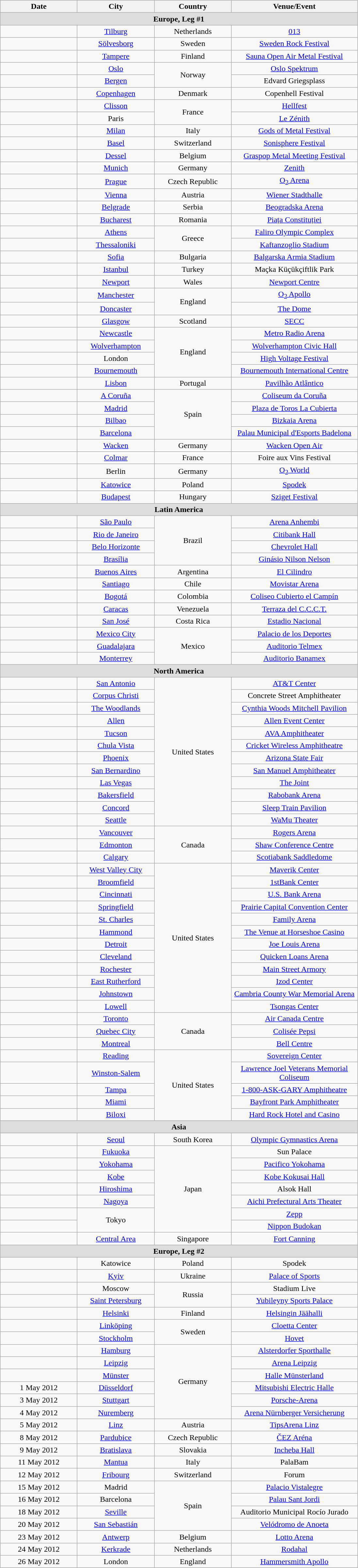<table class="wikitable" style="text-align:center">
<tr>
<th style="width:150px;">Date</th>
<th style="width:150px;">City</th>
<th style="width:150px;">Country</th>
<th style="width:250px;">Venue/Event</th>
</tr>
<tr bgcolor="#DDDDDD">
<td colspan="4"><strong>Europe, Leg #1</strong></td>
</tr>
<tr>
<td></td>
<td><a href='#'>Tilburg</a></td>
<td>Netherlands</td>
<td><a href='#'>013</a></td>
</tr>
<tr>
<td></td>
<td><a href='#'>Sölvesborg</a></td>
<td>Sweden</td>
<td><a href='#'>Sweden Rock Festival</a></td>
</tr>
<tr>
<td></td>
<td><a href='#'>Tampere</a></td>
<td>Finland</td>
<td><a href='#'>Sauna Open Air Metal Festival</a></td>
</tr>
<tr>
<td></td>
<td><a href='#'>Oslo</a></td>
<td rowspan="2">Norway</td>
<td><a href='#'>Oslo Spektrum</a></td>
</tr>
<tr>
<td></td>
<td><a href='#'>Bergen</a></td>
<td>Edvard Griegsplass</td>
</tr>
<tr>
<td></td>
<td><a href='#'>Copenhagen</a></td>
<td>Denmark</td>
<td>Copenhell Festival</td>
</tr>
<tr>
<td></td>
<td><a href='#'>Clisson</a></td>
<td rowspan="2">France</td>
<td><a href='#'>Hellfest</a></td>
</tr>
<tr>
<td></td>
<td>Paris</td>
<td><a href='#'>Le Zénith</a></td>
</tr>
<tr>
<td></td>
<td><a href='#'>Milan</a></td>
<td>Italy</td>
<td><a href='#'>Gods of Metal Festival</a></td>
</tr>
<tr>
<td></td>
<td><a href='#'>Basel</a></td>
<td>Switzerland</td>
<td><a href='#'>Sonisphere Festival</a></td>
</tr>
<tr>
<td></td>
<td><a href='#'>Dessel</a></td>
<td>Belgium</td>
<td><a href='#'>Graspop Metal Meeting Festival</a></td>
</tr>
<tr>
<td></td>
<td><a href='#'>Munich</a></td>
<td>Germany</td>
<td><a href='#'>Zenith</a></td>
</tr>
<tr>
<td></td>
<td><a href='#'>Prague</a></td>
<td>Czech Republic</td>
<td><a href='#'>O<sub>2</sub> Arena</a></td>
</tr>
<tr>
<td></td>
<td><a href='#'>Vienna</a></td>
<td>Austria</td>
<td><a href='#'>Wiener Stadthalle</a></td>
</tr>
<tr>
<td></td>
<td><a href='#'>Belgrade</a></td>
<td>Serbia</td>
<td><a href='#'>Beogradska Arena</a></td>
</tr>
<tr>
<td></td>
<td><a href='#'>Bucharest</a></td>
<td>Romania</td>
<td><a href='#'>Piața Constituției</a></td>
</tr>
<tr>
<td></td>
<td><a href='#'>Athens</a></td>
<td rowspan="2">Greece</td>
<td><a href='#'>Faliro Olympic Complex</a></td>
</tr>
<tr>
<td></td>
<td><a href='#'>Thessaloniki</a></td>
<td><a href='#'>Kaftanzoglio Stadium</a></td>
</tr>
<tr>
<td></td>
<td><a href='#'>Sofia</a></td>
<td>Bulgaria</td>
<td><a href='#'>Balgarska Armia Stadium</a></td>
</tr>
<tr>
<td></td>
<td><a href='#'>Istanbul</a></td>
<td>Turkey</td>
<td>Maçka Küçükçiftlik Park</td>
</tr>
<tr>
<td></td>
<td><a href='#'>Newport</a></td>
<td>Wales</td>
<td><a href='#'>Newport Centre</a></td>
</tr>
<tr>
<td></td>
<td><a href='#'>Manchester</a></td>
<td rowspan="2">England</td>
<td><a href='#'>O<sub>2</sub> Apollo</a></td>
</tr>
<tr>
<td></td>
<td><a href='#'>Doncaster</a></td>
<td><a href='#'>The Dome</a></td>
</tr>
<tr>
<td></td>
<td><a href='#'>Glasgow</a></td>
<td>Scotland</td>
<td><a href='#'>SECC</a></td>
</tr>
<tr>
<td></td>
<td><a href='#'>Newcastle</a></td>
<td rowspan="4">England</td>
<td><a href='#'>Metro Radio Arena</a></td>
</tr>
<tr>
<td></td>
<td><a href='#'>Wolverhampton</a></td>
<td><a href='#'>Wolverhampton Civic Hall</a></td>
</tr>
<tr>
<td></td>
<td>London</td>
<td><a href='#'>High Voltage Festival</a></td>
</tr>
<tr>
<td></td>
<td><a href='#'>Bournemouth</a></td>
<td><a href='#'>Bournemouth International Centre</a></td>
</tr>
<tr>
<td></td>
<td><a href='#'>Lisbon</a></td>
<td>Portugal</td>
<td><a href='#'>Pavilhão Atlântico</a></td>
</tr>
<tr>
<td></td>
<td><a href='#'>A Coruña</a></td>
<td rowspan="4">Spain</td>
<td><a href='#'>Coliseum da Coruña</a></td>
</tr>
<tr>
<td></td>
<td><a href='#'>Madrid</a></td>
<td><a href='#'>Plaza de Toros La Cubierta</a></td>
</tr>
<tr>
<td></td>
<td><a href='#'>Bilbao</a></td>
<td><a href='#'>Bizkaia Arena</a></td>
</tr>
<tr>
<td></td>
<td><a href='#'>Barcelona</a></td>
<td><a href='#'>Palau Municipal d'Esports Badelona</a></td>
</tr>
<tr>
<td></td>
<td><a href='#'>Wacken</a></td>
<td>Germany</td>
<td><a href='#'>Wacken Open Air</a></td>
</tr>
<tr>
<td></td>
<td><a href='#'>Colmar</a></td>
<td>France</td>
<td>Foire aux Vins Festival</td>
</tr>
<tr>
<td></td>
<td>Berlin</td>
<td>Germany</td>
<td><a href='#'>O<sub>2</sub> World</a></td>
</tr>
<tr>
<td></td>
<td><a href='#'>Katowice</a></td>
<td>Poland</td>
<td><a href='#'>Spodek</a></td>
</tr>
<tr>
<td></td>
<td><a href='#'>Budapest</a></td>
<td>Hungary</td>
<td><a href='#'>Sziget Festival</a></td>
</tr>
<tr bgcolor="#DDDDDD">
<td colspan="4"><strong>Latin America</strong></td>
</tr>
<tr>
<td></td>
<td><a href='#'>São Paulo</a></td>
<td rowspan="4">Brazil</td>
<td><a href='#'>Arena Anhembi</a></td>
</tr>
<tr>
<td></td>
<td><a href='#'>Rio de Janeiro</a></td>
<td><a href='#'>Citibank Hall</a></td>
</tr>
<tr>
<td></td>
<td><a href='#'>Belo Horizonte</a></td>
<td><a href='#'>Chevrolet Hall</a></td>
</tr>
<tr>
<td></td>
<td><a href='#'>Brasília</a></td>
<td><a href='#'>Ginásio Nilson Nelson</a></td>
</tr>
<tr>
<td></td>
<td><a href='#'>Buenos Aires</a></td>
<td>Argentina</td>
<td><a href='#'>El Cilindro</a></td>
</tr>
<tr>
<td></td>
<td><a href='#'>Santiago</a></td>
<td>Chile</td>
<td><a href='#'>Movistar Arena</a></td>
</tr>
<tr>
<td></td>
<td><a href='#'>Bogotá</a></td>
<td>Colombia</td>
<td><a href='#'>Coliseo Cubierto el Campín</a></td>
</tr>
<tr>
<td></td>
<td><a href='#'>Caracas</a></td>
<td>Venezuela</td>
<td><a href='#'>Terraza del C.C.C.T.</a></td>
</tr>
<tr>
<td></td>
<td><a href='#'>San José</a></td>
<td>Costa Rica</td>
<td><a href='#'>Estadio Nacional</a></td>
</tr>
<tr>
<td></td>
<td><a href='#'>Mexico City</a></td>
<td rowspan="3">Mexico</td>
<td><a href='#'>Palacio de los Deportes</a></td>
</tr>
<tr>
<td></td>
<td><a href='#'>Guadalajara</a></td>
<td><a href='#'>Auditorio Telmex</a></td>
</tr>
<tr>
<td></td>
<td><a href='#'>Monterrey</a></td>
<td><a href='#'>Auditorio Banamex</a></td>
</tr>
<tr bgcolor="#DDDDDD">
<td colspan="4"><strong>North America</strong></td>
</tr>
<tr>
<td></td>
<td><a href='#'>San Antonio</a></td>
<td rowspan="12">United States</td>
<td><a href='#'>AT&T Center</a></td>
</tr>
<tr>
<td></td>
<td><a href='#'>Corpus Christi</a></td>
<td>Concrete Street Amphitheater</td>
</tr>
<tr>
<td></td>
<td><a href='#'>The Woodlands</a></td>
<td><a href='#'>Cynthia Woods Mitchell Pavilion</a></td>
</tr>
<tr>
<td></td>
<td><a href='#'>Allen</a></td>
<td><a href='#'>Allen Event Center</a></td>
</tr>
<tr>
<td></td>
<td><a href='#'>Tucson</a></td>
<td><a href='#'>AVA Amphitheater</a></td>
</tr>
<tr>
<td></td>
<td><a href='#'>Chula Vista</a></td>
<td><a href='#'>Cricket Wireless Amphitheatre</a></td>
</tr>
<tr>
<td></td>
<td><a href='#'>Phoenix</a></td>
<td><a href='#'>Arizona State Fair</a></td>
</tr>
<tr>
<td></td>
<td><a href='#'>San Bernardino</a></td>
<td><a href='#'>San Manuel Amphitheater</a></td>
</tr>
<tr>
<td></td>
<td><a href='#'>Las Vegas</a></td>
<td><a href='#'>The Joint</a></td>
</tr>
<tr>
<td></td>
<td><a href='#'>Bakersfield</a></td>
<td><a href='#'>Rabobank Arena</a></td>
</tr>
<tr>
<td></td>
<td><a href='#'>Concord</a></td>
<td><a href='#'>Sleep Train Pavilion</a></td>
</tr>
<tr>
<td></td>
<td><a href='#'>Seattle</a></td>
<td><a href='#'>WaMu Theater</a></td>
</tr>
<tr>
<td></td>
<td><a href='#'>Vancouver</a></td>
<td rowspan="3">Canada</td>
<td><a href='#'>Rogers Arena</a></td>
</tr>
<tr>
<td></td>
<td><a href='#'>Edmonton</a></td>
<td><a href='#'>Shaw Conference Centre</a></td>
</tr>
<tr>
<td></td>
<td><a href='#'>Calgary</a></td>
<td><a href='#'>Scotiabank Saddledome</a></td>
</tr>
<tr>
<td></td>
<td><a href='#'>West Valley City</a></td>
<td rowspan="12">United States</td>
<td><a href='#'>Maverik Center</a></td>
</tr>
<tr>
<td></td>
<td><a href='#'>Broomfield</a></td>
<td><a href='#'>1stBank Center</a></td>
</tr>
<tr>
<td></td>
<td><a href='#'>Cincinnati</a></td>
<td><a href='#'>U.S. Bank Arena</a></td>
</tr>
<tr>
<td></td>
<td><a href='#'>Springfield</a></td>
<td><a href='#'>Prairie Capital Convention Center</a></td>
</tr>
<tr>
<td></td>
<td><a href='#'>St. Charles</a></td>
<td><a href='#'>Family Arena</a></td>
</tr>
<tr>
<td></td>
<td><a href='#'>Hammond</a></td>
<td><a href='#'>The Venue at Horseshoe Casino</a></td>
</tr>
<tr>
<td></td>
<td><a href='#'>Detroit</a></td>
<td><a href='#'>Joe Louis Arena</a></td>
</tr>
<tr>
<td></td>
<td><a href='#'>Cleveland</a></td>
<td><a href='#'>Quicken Loans Arena</a></td>
</tr>
<tr>
<td></td>
<td><a href='#'>Rochester</a></td>
<td><a href='#'>Main Street Armory</a></td>
</tr>
<tr>
<td></td>
<td><a href='#'>East Rutherford</a></td>
<td><a href='#'>Izod Center</a></td>
</tr>
<tr>
<td></td>
<td><a href='#'>Johnstown</a></td>
<td><a href='#'>Cambria County War Memorial Arena</a></td>
</tr>
<tr>
<td></td>
<td><a href='#'>Lowell</a></td>
<td><a href='#'>Tsongas Center</a></td>
</tr>
<tr>
<td></td>
<td><a href='#'>Toronto</a></td>
<td rowspan="3">Canada</td>
<td><a href='#'>Air Canada Centre</a></td>
</tr>
<tr>
<td></td>
<td><a href='#'>Quebec City</a></td>
<td><a href='#'>Colisée Pepsi</a></td>
</tr>
<tr>
<td></td>
<td><a href='#'>Montreal</a></td>
<td><a href='#'>Bell Centre</a></td>
</tr>
<tr>
<td></td>
<td><a href='#'>Reading</a></td>
<td rowspan="5">United States</td>
<td><a href='#'>Sovereign Center</a></td>
</tr>
<tr>
<td></td>
<td><a href='#'>Winston-Salem</a></td>
<td><a href='#'>Lawrence Joel Veterans Memorial Coliseum</a></td>
</tr>
<tr>
<td></td>
<td><a href='#'>Tampa</a></td>
<td><a href='#'>1-800-ASK-GARY Amphitheatre</a></td>
</tr>
<tr>
<td></td>
<td><a href='#'>Miami</a></td>
<td><a href='#'>Bayfront Park Amphitheater</a></td>
</tr>
<tr>
<td></td>
<td><a href='#'>Biloxi</a></td>
<td><a href='#'>Hard Rock Hotel and Casino</a></td>
</tr>
<tr bgcolor="#DDDDDD">
<td colspan="4"><strong>Asia</strong></td>
</tr>
<tr>
<td></td>
<td><a href='#'>Seoul</a></td>
<td>South Korea</td>
<td><a href='#'>Olympic Gymnastics Arena</a></td>
</tr>
<tr>
<td></td>
<td><a href='#'>Fukuoka</a></td>
<td rowspan="7">Japan</td>
<td>Sun Palace</td>
</tr>
<tr>
<td></td>
<td><a href='#'>Yokohama</a></td>
<td><a href='#'>Pacifico Yokohama</a></td>
</tr>
<tr>
<td></td>
<td><a href='#'>Kobe</a></td>
<td><a href='#'>Kobe Kokusai Hall</a></td>
</tr>
<tr>
<td></td>
<td><a href='#'>Hiroshima</a></td>
<td>Alsok Hall</td>
</tr>
<tr>
<td></td>
<td><a href='#'>Nagoya</a></td>
<td><a href='#'>Aichi Prefectural Arts Theater</a></td>
</tr>
<tr>
<td></td>
<td rowspan="2">Tokyo</td>
<td><a href='#'>Zepp</a></td>
</tr>
<tr>
<td></td>
<td><a href='#'>Nippon Budokan</a></td>
</tr>
<tr>
<td></td>
<td><a href='#'>Central Area</a></td>
<td>Singapore</td>
<td><a href='#'>Fort Canning</a></td>
</tr>
<tr bgcolor="#DDDDDD">
<td colspan="4"><strong>Europe, Leg #2</strong></td>
</tr>
<tr>
<td></td>
<td>Katowice</td>
<td>Poland</td>
<td>Spodek</td>
</tr>
<tr>
<td></td>
<td><a href='#'>Kyiv</a></td>
<td>Ukraine</td>
<td><a href='#'>Palace of Sports</a></td>
</tr>
<tr>
<td></td>
<td>Moscow</td>
<td rowspan="2">Russia</td>
<td>Stadium Live</td>
</tr>
<tr>
<td></td>
<td><a href='#'>Saint Petersburg</a></td>
<td><a href='#'>Yubileyny Sports Palace</a></td>
</tr>
<tr>
<td></td>
<td><a href='#'>Helsinki</a></td>
<td>Finland</td>
<td><a href='#'>Helsingin Jäähalli</a></td>
</tr>
<tr>
<td></td>
<td><a href='#'>Linköping</a></td>
<td rowspan="2">Sweden</td>
<td><a href='#'>Cloetta Center</a></td>
</tr>
<tr>
<td></td>
<td><a href='#'>Stockholm</a></td>
<td><a href='#'>Hovet</a></td>
</tr>
<tr>
<td></td>
<td><a href='#'>Hamburg</a></td>
<td rowspan="6">Germany</td>
<td><a href='#'>Alsterdorfer Sporthalle</a></td>
</tr>
<tr>
<td></td>
<td><a href='#'>Leipzig</a></td>
<td><a href='#'>Arena Leipzig</a></td>
</tr>
<tr>
<td></td>
<td><a href='#'>Münster</a></td>
<td><a href='#'>Halle Münsterland</a></td>
</tr>
<tr>
<td>1 May 2012</td>
<td><a href='#'>Düsseldorf</a></td>
<td><a href='#'>Mitsubishi Electric Halle</a></td>
</tr>
<tr>
<td>3 May 2012</td>
<td><a href='#'>Stuttgart</a></td>
<td><a href='#'>Porsche-Arena</a></td>
</tr>
<tr>
<td>4 May 2012</td>
<td><a href='#'>Nuremberg</a></td>
<td><a href='#'>Arena Nürnberger Versicherung</a></td>
</tr>
<tr>
<td>5 May 2012</td>
<td><a href='#'>Linz</a></td>
<td>Austria</td>
<td><a href='#'>TipsArena Linz</a></td>
</tr>
<tr>
<td>8 May 2012</td>
<td><a href='#'>Pardubice</a></td>
<td>Czech Republic</td>
<td><a href='#'>ČEZ Aréna</a></td>
</tr>
<tr>
<td>9 May 2012</td>
<td><a href='#'>Bratislava</a></td>
<td>Slovakia</td>
<td><a href='#'>Incheba Hall</a></td>
</tr>
<tr>
<td>11 May 2012</td>
<td><a href='#'>Mantua</a></td>
<td>Italy</td>
<td>PalaBam</td>
</tr>
<tr>
<td>12 May 2012</td>
<td><a href='#'>Fribourg</a></td>
<td>Switzerland</td>
<td>Forum</td>
</tr>
<tr>
<td>15 May 2012</td>
<td>Madrid</td>
<td rowspan="4">Spain</td>
<td><a href='#'>Palacio Vistalegre</a></td>
</tr>
<tr>
<td>16 May 2012</td>
<td>Barcelona</td>
<td><a href='#'>Palau Sant Jordi</a></td>
</tr>
<tr>
<td>18 May 2012</td>
<td><a href='#'>Seville</a></td>
<td>Auditorio Municipal Rocío Jurado</td>
</tr>
<tr>
<td>20 May 2012</td>
<td><a href='#'>San Sebastián</a></td>
<td><a href='#'>Velódromo de Anoeta</a></td>
</tr>
<tr>
<td>23 May 2012</td>
<td><a href='#'>Antwerp</a></td>
<td>Belgium</td>
<td><a href='#'>Lotto Arena</a></td>
</tr>
<tr>
<td>24 May 2012</td>
<td><a href='#'>Kerkrade</a></td>
<td>Netherlands</td>
<td><a href='#'>Rodahal</a></td>
</tr>
<tr>
<td>26 May 2012</td>
<td>London</td>
<td>England</td>
<td><a href='#'>Hammersmith Apollo</a></td>
</tr>
</table>
